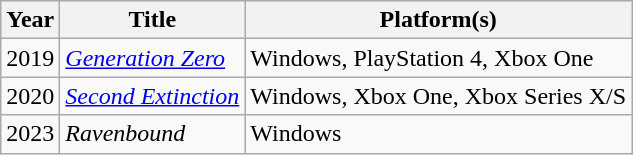<table class="wikitable">
<tr>
<th>Year</th>
<th>Title</th>
<th>Platform(s)</th>
</tr>
<tr>
<td>2019</td>
<td><em><a href='#'>Generation Zero</a></em></td>
<td>Windows, PlayStation 4, Xbox One</td>
</tr>
<tr>
<td>2020</td>
<td><em><a href='#'>Second Extinction</a></em></td>
<td>Windows, Xbox One, Xbox Series X/S</td>
</tr>
<tr>
<td>2023</td>
<td><em>Ravenbound</em></td>
<td>Windows</td>
</tr>
</table>
